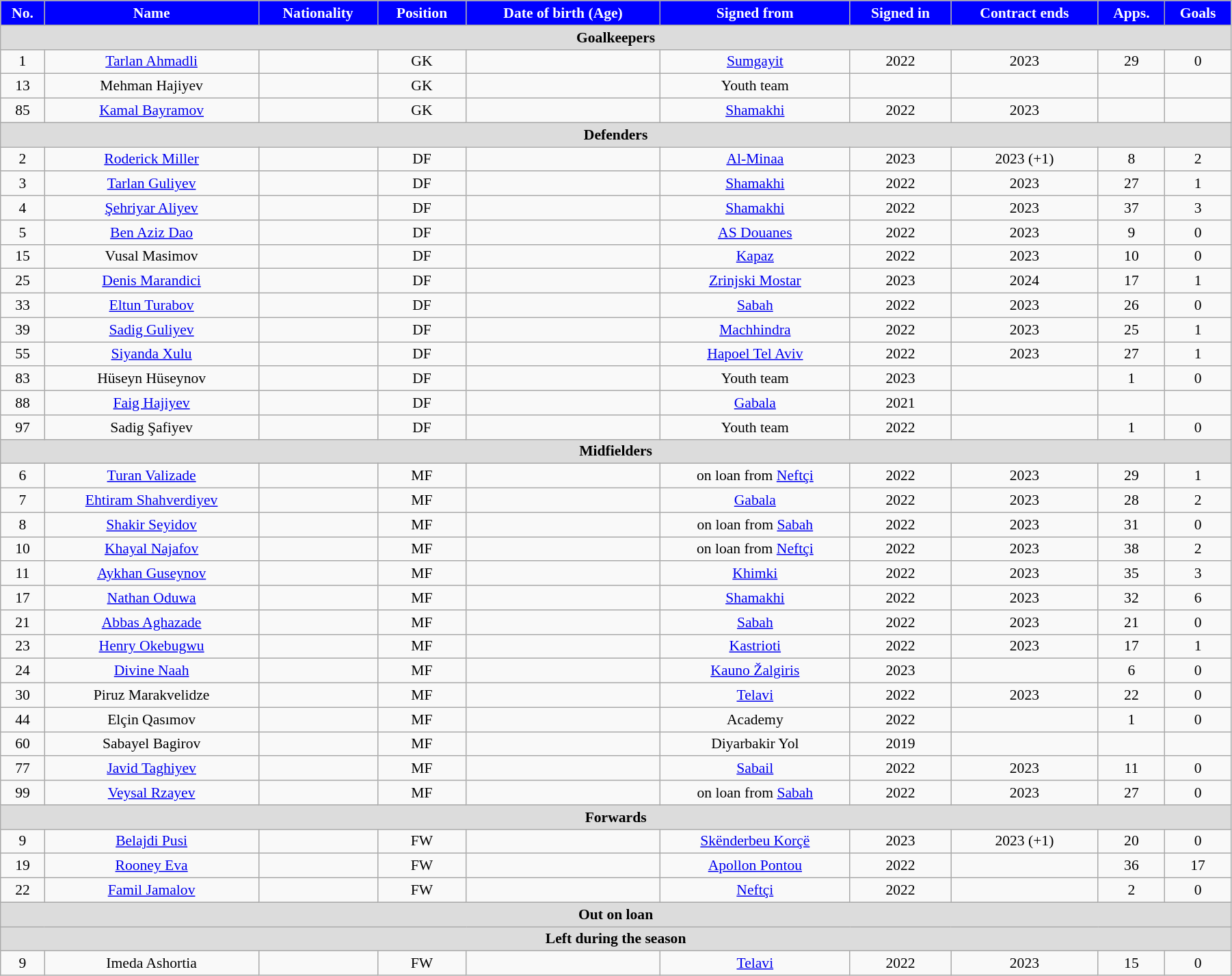<table class="wikitable"  style="text-align:center; font-size:90%; width:95%;">
<tr>
<th style="background:#0000ff; color:#FFFFFF; text-align:center;">No.</th>
<th style="background:#0000ff; color:#FFFFFF; text-align:center;">Name</th>
<th style="background:#0000ff; color:#FFFFFF; text-align:center;">Nationality</th>
<th style="background:#0000ff; color:#FFFFFF; text-align:center;">Position</th>
<th style="background:#0000ff; color:#FFFFFF; text-align:center;">Date of birth (Age)</th>
<th style="background:#0000ff; color:#FFFFFF; text-align:center;">Signed from</th>
<th style="background:#0000ff; color:#FFFFFF; text-align:center;">Signed in</th>
<th style="background:#0000ff; color:#FFFFFF; text-align:center;">Contract ends</th>
<th style="background:#0000ff; color:#FFFFFF; text-align:center;">Apps.</th>
<th style="background:#0000ff; color:#FFFFFF; text-align:center;">Goals</th>
</tr>
<tr>
<th colspan="11"  style="background:#dcdcdc; text-align:center;">Goalkeepers</th>
</tr>
<tr>
<td>1</td>
<td><a href='#'>Tarlan Ahmadli</a></td>
<td></td>
<td>GK</td>
<td></td>
<td><a href='#'>Sumgayit</a></td>
<td>2022</td>
<td>2023</td>
<td>29</td>
<td>0</td>
</tr>
<tr>
<td>13</td>
<td>Mehman Hajiyev</td>
<td></td>
<td>GK</td>
<td></td>
<td>Youth team</td>
<td></td>
<td></td>
<td></td>
<td></td>
</tr>
<tr>
<td>85</td>
<td><a href='#'>Kamal Bayramov</a></td>
<td></td>
<td>GK</td>
<td></td>
<td><a href='#'>Shamakhi</a></td>
<td>2022</td>
<td>2023</td>
<td></td>
<td></td>
</tr>
<tr>
<th colspan="11"  style="background:#dcdcdc; text-align:center;">Defenders</th>
</tr>
<tr>
<td>2</td>
<td><a href='#'>Roderick Miller</a></td>
<td></td>
<td>DF</td>
<td></td>
<td><a href='#'>Al-Minaa</a></td>
<td>2023</td>
<td>2023 (+1)</td>
<td>8</td>
<td>2</td>
</tr>
<tr>
<td>3</td>
<td><a href='#'>Tarlan Guliyev</a></td>
<td></td>
<td>DF</td>
<td></td>
<td><a href='#'>Shamakhi</a></td>
<td>2022</td>
<td>2023</td>
<td>27</td>
<td>1</td>
</tr>
<tr>
<td>4</td>
<td><a href='#'>Şehriyar Aliyev</a></td>
<td></td>
<td>DF</td>
<td></td>
<td><a href='#'>Shamakhi</a></td>
<td>2022</td>
<td>2023</td>
<td>37</td>
<td>3</td>
</tr>
<tr>
<td>5</td>
<td><a href='#'>Ben Aziz Dao</a></td>
<td></td>
<td>DF</td>
<td></td>
<td><a href='#'>AS Douanes</a></td>
<td>2022</td>
<td>2023</td>
<td>9</td>
<td>0</td>
</tr>
<tr>
<td>15</td>
<td>Vusal Masimov</td>
<td></td>
<td>DF</td>
<td></td>
<td><a href='#'>Kapaz</a></td>
<td>2022</td>
<td>2023</td>
<td>10</td>
<td>0</td>
</tr>
<tr>
<td>25</td>
<td><a href='#'>Denis Marandici</a></td>
<td></td>
<td>DF</td>
<td></td>
<td><a href='#'>Zrinjski Mostar</a></td>
<td>2023</td>
<td>2024</td>
<td>17</td>
<td>1</td>
</tr>
<tr>
<td>33</td>
<td><a href='#'>Eltun Turabov</a></td>
<td></td>
<td>DF</td>
<td></td>
<td><a href='#'>Sabah</a></td>
<td>2022</td>
<td>2023</td>
<td>26</td>
<td>0</td>
</tr>
<tr>
<td>39</td>
<td><a href='#'>Sadig Guliyev</a></td>
<td></td>
<td>DF</td>
<td></td>
<td><a href='#'>Machhindra</a></td>
<td>2022</td>
<td>2023</td>
<td>25</td>
<td>1</td>
</tr>
<tr>
<td>55</td>
<td><a href='#'>Siyanda Xulu</a></td>
<td></td>
<td>DF</td>
<td></td>
<td><a href='#'>Hapoel Tel Aviv</a></td>
<td>2022</td>
<td>2023</td>
<td>27</td>
<td>1</td>
</tr>
<tr>
<td>83</td>
<td>Hüseyn Hüseynov</td>
<td></td>
<td>DF</td>
<td></td>
<td>Youth team</td>
<td>2023</td>
<td></td>
<td>1</td>
<td>0</td>
</tr>
<tr>
<td>88</td>
<td><a href='#'>Faig Hajiyev</a></td>
<td></td>
<td>DF</td>
<td></td>
<td><a href='#'>Gabala</a></td>
<td>2021</td>
<td></td>
<td></td>
<td></td>
</tr>
<tr>
<td>97</td>
<td>Sadig Şafiyev</td>
<td></td>
<td>DF</td>
<td></td>
<td>Youth team</td>
<td>2022</td>
<td></td>
<td>1</td>
<td>0</td>
</tr>
<tr>
<th colspan="11"  style="background:#dcdcdc; text-align:center;">Midfielders</th>
</tr>
<tr>
<td>6</td>
<td><a href='#'>Turan Valizade</a></td>
<td></td>
<td>MF</td>
<td></td>
<td>on loan from <a href='#'>Neftçi</a></td>
<td>2022</td>
<td>2023</td>
<td>29</td>
<td>1</td>
</tr>
<tr>
<td>7</td>
<td><a href='#'>Ehtiram Shahverdiyev</a></td>
<td></td>
<td>MF</td>
<td></td>
<td><a href='#'>Gabala</a></td>
<td>2022</td>
<td>2023</td>
<td>28</td>
<td>2</td>
</tr>
<tr>
<td>8</td>
<td><a href='#'>Shakir Seyidov</a></td>
<td></td>
<td>MF</td>
<td></td>
<td>on loan from <a href='#'>Sabah</a></td>
<td>2022</td>
<td>2023</td>
<td>31</td>
<td>0</td>
</tr>
<tr>
<td>10</td>
<td><a href='#'>Khayal Najafov</a></td>
<td></td>
<td>MF</td>
<td></td>
<td>on loan from <a href='#'>Neftçi</a></td>
<td>2022</td>
<td>2023</td>
<td>38</td>
<td>2</td>
</tr>
<tr>
<td>11</td>
<td><a href='#'>Aykhan Guseynov</a></td>
<td></td>
<td>MF</td>
<td></td>
<td><a href='#'>Khimki</a></td>
<td>2022</td>
<td>2023</td>
<td>35</td>
<td>3</td>
</tr>
<tr>
<td>17</td>
<td><a href='#'>Nathan Oduwa</a></td>
<td></td>
<td>MF</td>
<td></td>
<td><a href='#'>Shamakhi</a></td>
<td>2022</td>
<td>2023</td>
<td>32</td>
<td>6</td>
</tr>
<tr>
<td>21</td>
<td><a href='#'>Abbas Aghazade</a></td>
<td></td>
<td>MF</td>
<td></td>
<td><a href='#'>Sabah</a></td>
<td>2022</td>
<td>2023</td>
<td>21</td>
<td>0</td>
</tr>
<tr>
<td>23</td>
<td><a href='#'>Henry Okebugwu</a></td>
<td></td>
<td>MF</td>
<td></td>
<td><a href='#'>Kastrioti</a></td>
<td>2022</td>
<td>2023</td>
<td>17</td>
<td>1</td>
</tr>
<tr>
<td>24</td>
<td><a href='#'>Divine Naah</a></td>
<td></td>
<td>MF</td>
<td></td>
<td><a href='#'>Kauno Žalgiris</a></td>
<td>2023</td>
<td></td>
<td>6</td>
<td>0</td>
</tr>
<tr>
<td>30</td>
<td>Piruz Marakvelidze</td>
<td></td>
<td>MF</td>
<td></td>
<td><a href='#'>Telavi</a></td>
<td>2022</td>
<td>2023</td>
<td>22</td>
<td>0</td>
</tr>
<tr>
<td>44</td>
<td>Elçin Qasımov</td>
<td></td>
<td>MF</td>
<td></td>
<td>Academy</td>
<td>2022</td>
<td></td>
<td>1</td>
<td>0</td>
</tr>
<tr>
<td>60</td>
<td>Sabayel Bagirov</td>
<td></td>
<td>MF</td>
<td></td>
<td>Diyarbakir Yol</td>
<td>2019</td>
<td></td>
<td></td>
<td></td>
</tr>
<tr>
<td>77</td>
<td><a href='#'>Javid Taghiyev</a></td>
<td></td>
<td>MF</td>
<td></td>
<td><a href='#'>Sabail</a></td>
<td>2022</td>
<td>2023</td>
<td>11</td>
<td>0</td>
</tr>
<tr>
<td>99</td>
<td><a href='#'>Veysal Rzayev</a></td>
<td></td>
<td>MF</td>
<td></td>
<td>on loan from <a href='#'>Sabah</a></td>
<td>2022</td>
<td>2023</td>
<td>27</td>
<td>0</td>
</tr>
<tr>
<th colspan="11"  style="background:#dcdcdc; text-align:center;">Forwards</th>
</tr>
<tr>
<td>9</td>
<td><a href='#'>Belajdi Pusi</a></td>
<td></td>
<td>FW</td>
<td></td>
<td><a href='#'>Skënderbeu Korçë</a></td>
<td>2023</td>
<td>2023 (+1)</td>
<td>20</td>
<td>0</td>
</tr>
<tr>
<td>19</td>
<td><a href='#'>Rooney Eva</a></td>
<td></td>
<td>FW</td>
<td></td>
<td><a href='#'>Apollon Pontou</a></td>
<td>2022</td>
<td></td>
<td>36</td>
<td>17</td>
</tr>
<tr>
<td>22</td>
<td><a href='#'>Famil Jamalov</a></td>
<td></td>
<td>FW</td>
<td></td>
<td><a href='#'>Neftçi</a></td>
<td>2022</td>
<td></td>
<td>2</td>
<td>0</td>
</tr>
<tr>
<th colspan="11"  style="background:#dcdcdc; text-align:center;">Out on loan</th>
</tr>
<tr>
<th colspan="11"  style="background:#dcdcdc; text-align:center;">Left during the season</th>
</tr>
<tr>
<td>9</td>
<td>Imeda Ashortia</td>
<td></td>
<td>FW</td>
<td></td>
<td><a href='#'>Telavi</a></td>
<td>2022</td>
<td>2023</td>
<td>15</td>
<td>0</td>
</tr>
</table>
